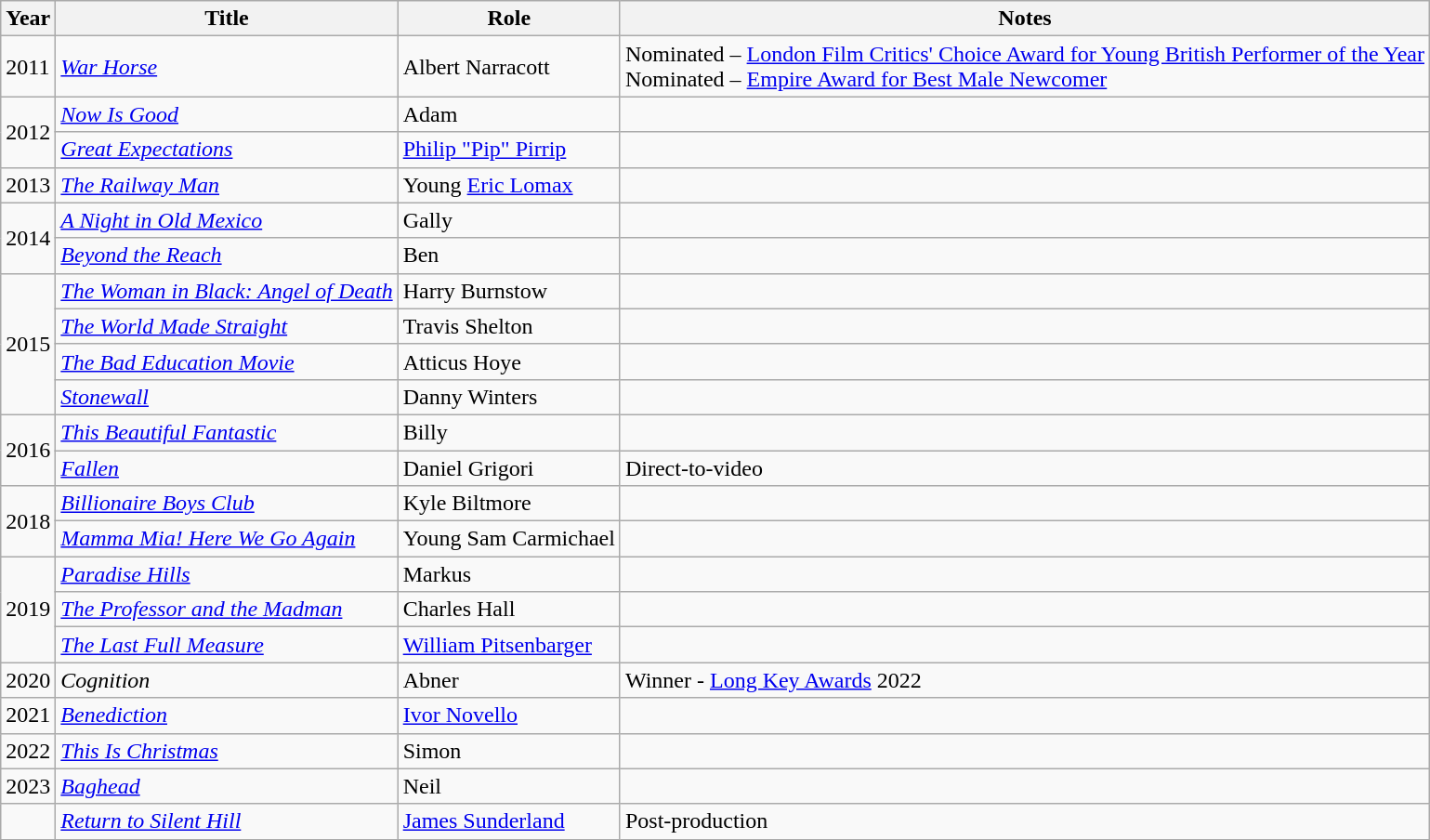<table class="wikitable sortable">
<tr>
<th>Year</th>
<th>Title</th>
<th>Role</th>
<th class="unsortable">Notes</th>
</tr>
<tr>
<td>2011</td>
<td><em><a href='#'>War Horse</a></em></td>
<td>Albert Narracott</td>
<td>Nominated – <a href='#'>London Film Critics' Choice Award for Young British Performer of the Year</a><br>Nominated – <a href='#'>Empire Award for Best Male Newcomer</a></td>
</tr>
<tr>
<td rowspan=2>2012</td>
<td><em><a href='#'>Now Is Good</a></em></td>
<td>Adam</td>
<td></td>
</tr>
<tr>
<td><em><a href='#'>Great Expectations</a></em></td>
<td><a href='#'>Philip "Pip" Pirrip</a></td>
<td></td>
</tr>
<tr>
<td>2013</td>
<td data-sort-value="Railway Man, The"><em><a href='#'>The Railway Man</a></em></td>
<td>Young <a href='#'>Eric Lomax</a></td>
<td></td>
</tr>
<tr>
<td rowspan=2>2014</td>
<td data-sort-value="Night in Old Mexico, A"><em><a href='#'>A Night in Old Mexico</a></em></td>
<td>Gally</td>
<td></td>
</tr>
<tr>
<td><em><a href='#'>Beyond the Reach</a></em></td>
<td>Ben</td>
<td></td>
</tr>
<tr>
<td rowspan=4>2015</td>
<td data-sort-value="Woman in Black: Angel of Death, The"><em><a href='#'>The Woman in Black: Angel of Death</a></em></td>
<td>Harry Burnstow</td>
<td></td>
</tr>
<tr>
<td data-sort-value="World Made Straight, The"><em><a href='#'>The World Made Straight</a></em></td>
<td>Travis Shelton</td>
<td></td>
</tr>
<tr>
<td data-sort-value="Bad Education Movie, The"><em><a href='#'>The Bad Education Movie</a></em></td>
<td>Atticus Hoye</td>
<td></td>
</tr>
<tr>
<td><em><a href='#'>Stonewall</a></em></td>
<td>Danny Winters</td>
<td></td>
</tr>
<tr>
<td rowspan=2>2016</td>
<td><em><a href='#'>This Beautiful Fantastic</a></em></td>
<td>Billy</td>
<td></td>
</tr>
<tr>
<td><em><a href='#'>Fallen</a></em></td>
<td>Daniel Grigori</td>
<td>Direct-to-video</td>
</tr>
<tr>
<td rowspan=2>2018</td>
<td><em><a href='#'>Billionaire Boys Club</a></em></td>
<td>Kyle Biltmore</td>
<td></td>
</tr>
<tr>
<td><em><a href='#'>Mamma Mia! Here We Go Again</a></em></td>
<td>Young Sam Carmichael</td>
<td></td>
</tr>
<tr>
<td rowspan=3>2019</td>
<td><em><a href='#'>Paradise Hills</a></em></td>
<td>Markus</td>
<td></td>
</tr>
<tr>
<td data-sort-value="Professor and the Madman, The"><em><a href='#'>The Professor and the Madman</a></em></td>
<td>Charles Hall</td>
<td></td>
</tr>
<tr>
<td data-sort-value="Last Full Measure, The"><em><a href='#'>The Last Full Measure</a></em></td>
<td><a href='#'>William Pitsenbarger</a></td>
<td></td>
</tr>
<tr>
<td>2020</td>
<td><em>Cognition</em></td>
<td>Abner</td>
<td>Winner - <a href='#'>Long Key Awards</a> 2022</td>
</tr>
<tr>
<td>2021</td>
<td><em><a href='#'>Benediction</a></em></td>
<td><a href='#'>Ivor Novello</a></td>
<td></td>
</tr>
<tr>
<td>2022</td>
<td><em><a href='#'>This Is Christmas</a></em></td>
<td>Simon</td>
<td></td>
</tr>
<tr>
<td>2023</td>
<td><em><a href='#'>Baghead</a></em></td>
<td>Neil</td>
<td></td>
</tr>
<tr>
<td></td>
<td><em><a href='#'>Return to Silent Hill</a></em></td>
<td><a href='#'>James Sunderland</a></td>
<td>Post-production</td>
</tr>
</table>
